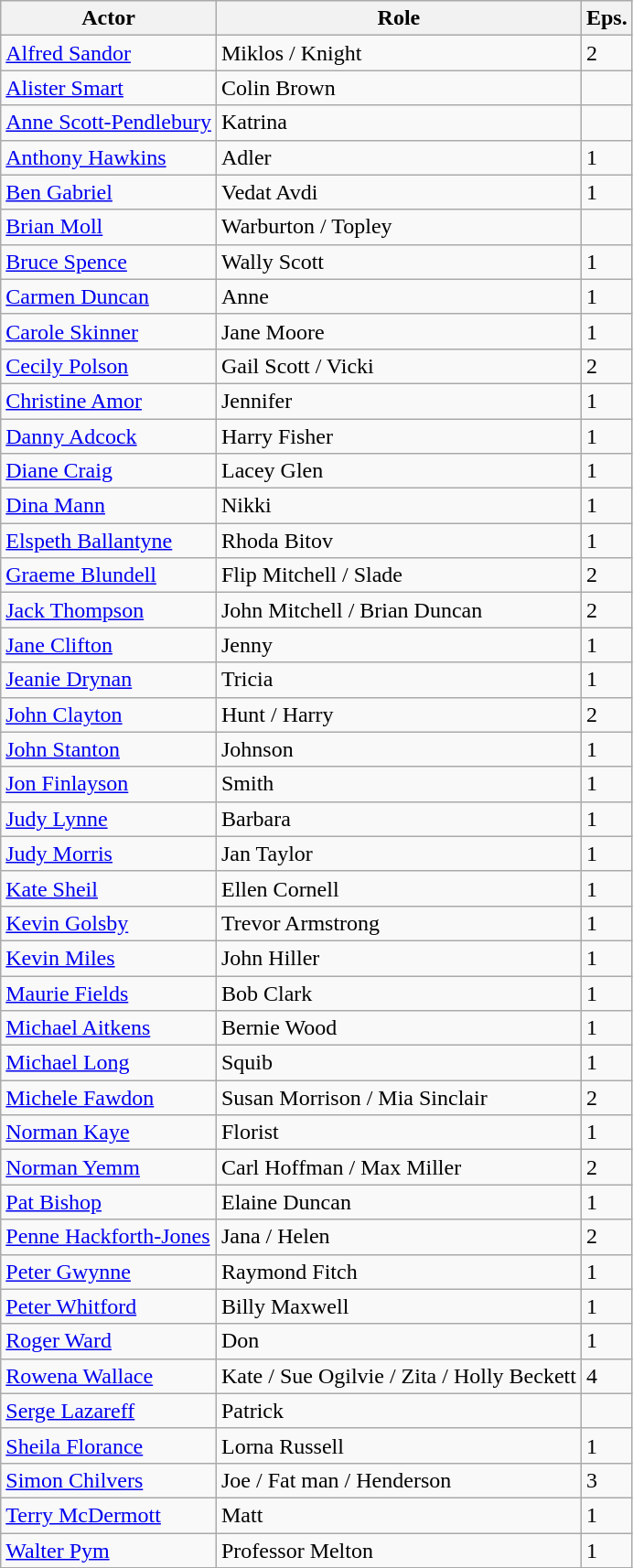<table class="wikitable">
<tr>
<th>Actor</th>
<th>Role</th>
<th>Eps.</th>
</tr>
<tr>
<td><a href='#'>Alfred Sandor</a></td>
<td>Miklos / Knight</td>
<td>2</td>
</tr>
<tr>
<td><a href='#'>Alister Smart</a></td>
<td>Colin Brown</td>
<td></td>
</tr>
<tr>
<td><a href='#'>Anne Scott-Pendlebury</a></td>
<td>Katrina</td>
<td></td>
</tr>
<tr>
<td><a href='#'>Anthony Hawkins</a></td>
<td>Adler</td>
<td>1</td>
</tr>
<tr>
<td><a href='#'>Ben Gabriel</a></td>
<td>Vedat Avdi</td>
<td>1</td>
</tr>
<tr>
<td><a href='#'>Brian Moll</a></td>
<td>Warburton / Topley</td>
<td></td>
</tr>
<tr>
<td><a href='#'>Bruce Spence</a></td>
<td>Wally Scott</td>
<td>1</td>
</tr>
<tr>
<td><a href='#'>Carmen Duncan</a></td>
<td>Anne</td>
<td>1</td>
</tr>
<tr>
<td><a href='#'>Carole Skinner</a></td>
<td>Jane Moore</td>
<td>1</td>
</tr>
<tr>
<td><a href='#'>Cecily Polson</a></td>
<td>Gail Scott / Vicki</td>
<td>2</td>
</tr>
<tr>
<td><a href='#'>Christine Amor</a></td>
<td>Jennifer</td>
<td>1</td>
</tr>
<tr>
<td><a href='#'>Danny Adcock</a></td>
<td>Harry Fisher</td>
<td>1</td>
</tr>
<tr>
<td><a href='#'>Diane Craig</a></td>
<td>Lacey Glen</td>
<td>1</td>
</tr>
<tr>
<td><a href='#'>Dina Mann</a></td>
<td>Nikki</td>
<td>1</td>
</tr>
<tr>
<td><a href='#'>Elspeth Ballantyne</a></td>
<td>Rhoda Bitov</td>
<td>1</td>
</tr>
<tr>
<td><a href='#'>Graeme Blundell</a></td>
<td>Flip Mitchell / Slade</td>
<td>2</td>
</tr>
<tr>
<td><a href='#'>Jack Thompson</a></td>
<td>John Mitchell / Brian Duncan</td>
<td>2</td>
</tr>
<tr>
<td><a href='#'>Jane Clifton</a></td>
<td>Jenny</td>
<td>1</td>
</tr>
<tr>
<td><a href='#'>Jeanie Drynan</a></td>
<td>Tricia</td>
<td>1</td>
</tr>
<tr>
<td><a href='#'>John Clayton</a></td>
<td>Hunt / Harry</td>
<td>2</td>
</tr>
<tr>
<td><a href='#'>John Stanton</a></td>
<td>Johnson</td>
<td>1</td>
</tr>
<tr>
<td><a href='#'>Jon Finlayson</a></td>
<td>Smith</td>
<td>1</td>
</tr>
<tr>
<td><a href='#'>Judy Lynne</a></td>
<td>Barbara</td>
<td>1</td>
</tr>
<tr>
<td><a href='#'>Judy Morris</a></td>
<td>Jan Taylor</td>
<td>1</td>
</tr>
<tr>
<td><a href='#'>Kate Sheil</a></td>
<td>Ellen Cornell</td>
<td>1</td>
</tr>
<tr>
<td><a href='#'>Kevin Golsby</a></td>
<td>Trevor Armstrong</td>
<td>1</td>
</tr>
<tr>
<td><a href='#'>Kevin Miles</a></td>
<td>John Hiller</td>
<td>1</td>
</tr>
<tr>
<td><a href='#'>Maurie Fields</a></td>
<td>Bob Clark</td>
<td>1</td>
</tr>
<tr>
<td><a href='#'>Michael Aitkens</a></td>
<td>Bernie Wood</td>
<td>1</td>
</tr>
<tr>
<td><a href='#'>Michael Long</a></td>
<td>Squib</td>
<td>1</td>
</tr>
<tr>
<td><a href='#'>Michele Fawdon</a></td>
<td>Susan Morrison / Mia Sinclair</td>
<td>2</td>
</tr>
<tr>
<td><a href='#'>Norman Kaye</a></td>
<td>Florist</td>
<td>1</td>
</tr>
<tr>
<td><a href='#'>Norman Yemm</a></td>
<td>Carl Hoffman / Max Miller</td>
<td>2</td>
</tr>
<tr>
<td><a href='#'>Pat Bishop</a></td>
<td>Elaine Duncan</td>
<td>1</td>
</tr>
<tr>
<td><a href='#'>Penne Hackforth-Jones</a></td>
<td>Jana / Helen</td>
<td>2</td>
</tr>
<tr>
<td><a href='#'>Peter Gwynne</a></td>
<td>Raymond Fitch</td>
<td>1</td>
</tr>
<tr>
<td><a href='#'>Peter Whitford</a></td>
<td>Billy Maxwell</td>
<td>1</td>
</tr>
<tr>
<td><a href='#'>Roger Ward</a></td>
<td>Don</td>
<td>1</td>
</tr>
<tr>
<td><a href='#'>Rowena Wallace</a></td>
<td>Kate / Sue Ogilvie / Zita / Holly Beckett</td>
<td>4</td>
</tr>
<tr>
<td><a href='#'>Serge Lazareff</a></td>
<td>Patrick</td>
<td></td>
</tr>
<tr>
<td><a href='#'>Sheila Florance</a></td>
<td>Lorna Russell</td>
<td>1</td>
</tr>
<tr>
<td><a href='#'>Simon Chilvers</a></td>
<td>Joe / Fat man / Henderson</td>
<td>3</td>
</tr>
<tr>
<td><a href='#'>Terry McDermott</a></td>
<td>Matt</td>
<td>1</td>
</tr>
<tr>
<td><a href='#'>Walter Pym</a></td>
<td>Professor Melton</td>
<td>1</td>
</tr>
</table>
